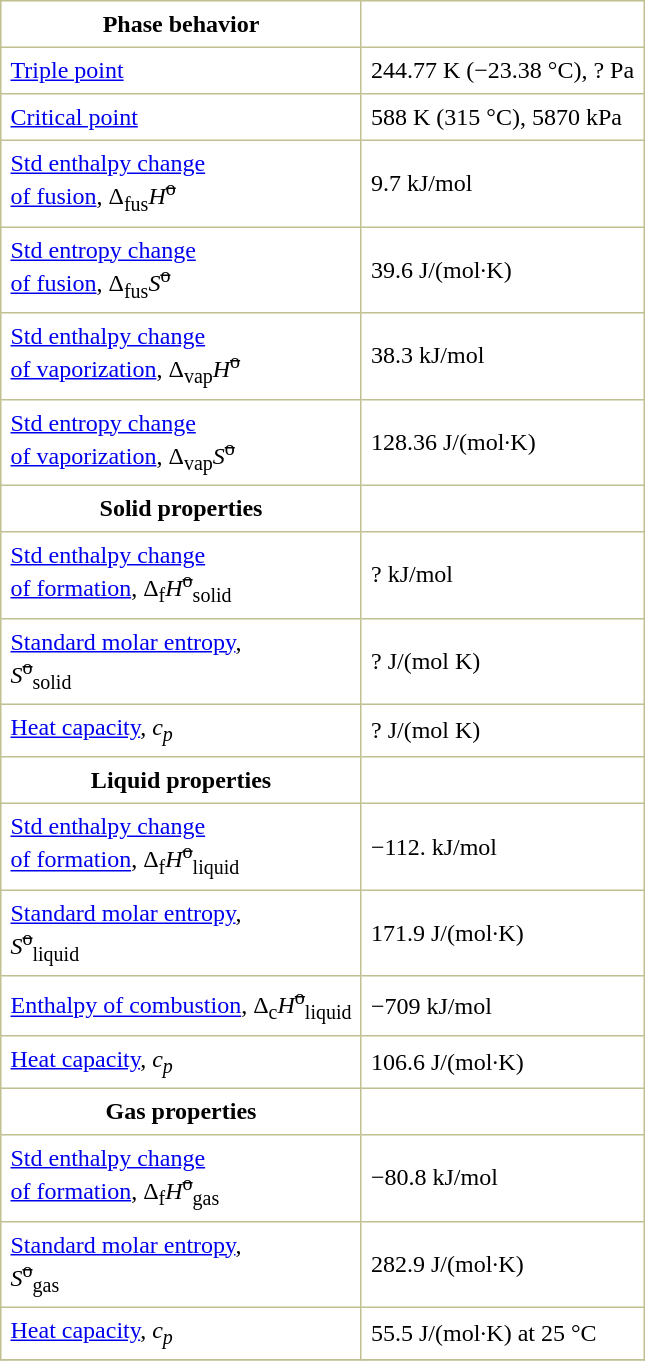<table border="1" cellspacing="0" cellpadding="6" style="margin: 0 0 0 0.5em; background: #FFFFFF; border-collapse: collapse; border-color: #C0C090;">
<tr>
<th>Phase behavior</th>
</tr>
<tr>
<td><a href='#'>Triple point</a></td>
<td>244.77 K (−23.38 °C), ? Pa</td>
</tr>
<tr>
<td><a href='#'>Critical point</a></td>
<td>588 K (315 °C), 5870 kPa</td>
</tr>
<tr>
<td><a href='#'>Std enthalpy change<br>of fusion</a>, Δ<sub>fus</sub><em>H</em><sup><s>o</s></sup></td>
<td>9.7 kJ/mol</td>
</tr>
<tr>
<td><a href='#'>Std entropy change<br>of fusion</a>, Δ<sub>fus</sub><em>S</em><sup><s>o</s></sup></td>
<td>39.6 J/(mol·K)</td>
</tr>
<tr>
<td><a href='#'>Std enthalpy change<br>of vaporization</a>, Δ<sub>vap</sub><em>H</em><sup><s>o</s></sup></td>
<td>38.3 kJ/mol</td>
</tr>
<tr>
<td><a href='#'>Std entropy change<br>of vaporization</a>, Δ<sub>vap</sub><em>S</em><sup><s>o</s></sup></td>
<td>128.36 J/(mol·K)</td>
</tr>
<tr>
<th>Solid properties</th>
</tr>
<tr>
<td><a href='#'>Std enthalpy change<br>of formation</a>, Δ<sub>f</sub><em>H</em><sup><s>o</s></sup><sub>solid</sub></td>
<td>? kJ/mol</td>
</tr>
<tr>
<td><a href='#'>Standard molar entropy</a>,<br><em>S</em><sup><s>o</s></sup><sub>solid</sub></td>
<td>? J/(mol K)</td>
</tr>
<tr>
<td><a href='#'>Heat capacity</a>, <em>c<sub>p</sub></em></td>
<td>? J/(mol K)</td>
</tr>
<tr>
<th>Liquid properties</th>
</tr>
<tr>
<td><a href='#'>Std enthalpy change<br>of formation</a>, Δ<sub>f</sub><em>H</em><sup><s>o</s></sup><sub>liquid</sub></td>
<td>−112. kJ/mol</td>
</tr>
<tr>
<td><a href='#'>Standard molar entropy</a>,<br><em>S</em><sup><s>o</s></sup><sub>liquid</sub></td>
<td>171.9 J/(mol·K)</td>
</tr>
<tr>
<td><a href='#'>Enthalpy of combustion</a>, Δ<sub>c</sub><em>H</em><sup><s>o</s></sup><sub>liquid</sub></td>
<td>−709 kJ/mol</td>
</tr>
<tr>
<td><a href='#'>Heat capacity</a>, <em>c<sub>p</sub></em></td>
<td>106.6 J/(mol·K)</td>
</tr>
<tr>
<th>Gas properties</th>
</tr>
<tr>
<td><a href='#'>Std enthalpy change<br>of formation</a>, Δ<sub>f</sub><em>H</em><sup><s>o</s></sup><sub>gas</sub></td>
<td>−80.8 kJ/mol</td>
</tr>
<tr>
<td><a href='#'>Standard molar entropy</a>,<br><em>S</em><sup><s>o</s></sup><sub>gas</sub></td>
<td>282.9 J/(mol·K)</td>
</tr>
<tr>
<td><a href='#'>Heat capacity</a>, <em>c<sub>p</sub></em></td>
<td>55.5 J/(mol·K) at 25 °C</td>
</tr>
<tr>
</tr>
</table>
